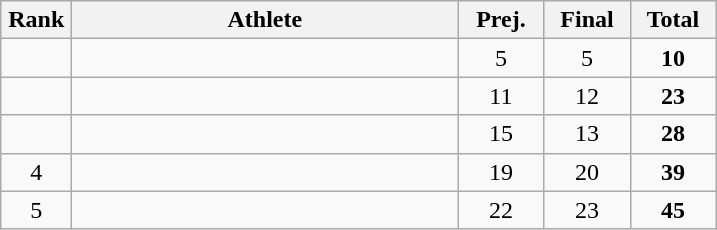<table class=wikitable style="text-align:center">
<tr>
<th width=40>Rank</th>
<th width=250>Athlete</th>
<th width=50>Prej.</th>
<th width=50>Final</th>
<th width=50>Total</th>
</tr>
<tr>
<td></td>
<td align=left></td>
<td>5</td>
<td>5</td>
<td><strong>10</strong></td>
</tr>
<tr>
<td></td>
<td align=left></td>
<td>11</td>
<td>12</td>
<td><strong>23</strong></td>
</tr>
<tr>
<td></td>
<td align=left></td>
<td>15</td>
<td>13</td>
<td><strong>28</strong></td>
</tr>
<tr>
<td>4</td>
<td align=left></td>
<td>19</td>
<td>20</td>
<td><strong>39</strong></td>
</tr>
<tr>
<td>5</td>
<td align=left></td>
<td>22</td>
<td>23</td>
<td><strong>45</strong></td>
</tr>
</table>
